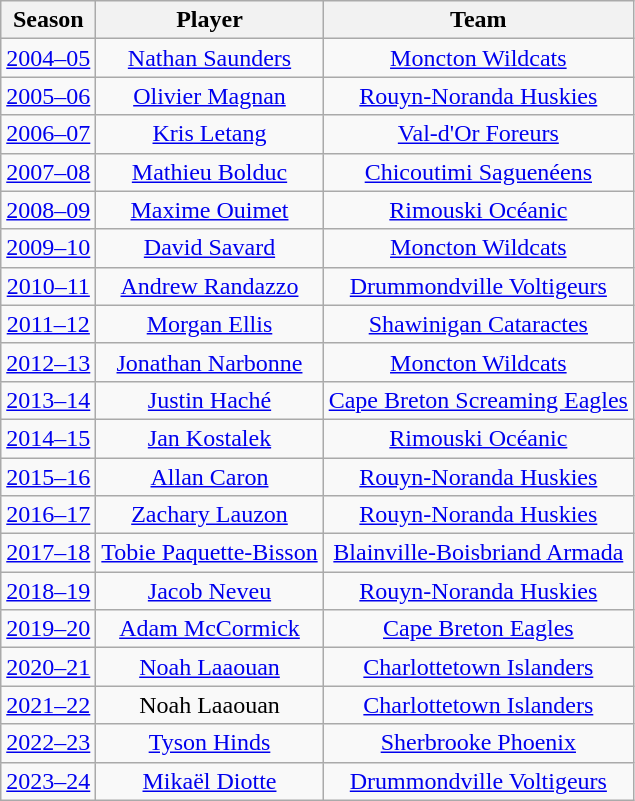<table class="wikitable" style="text-align:center">
<tr>
<th>Season</th>
<th>Player</th>
<th>Team</th>
</tr>
<tr>
<td><a href='#'>2004–05</a></td>
<td><a href='#'>Nathan Saunders</a></td>
<td><a href='#'>Moncton Wildcats</a></td>
</tr>
<tr>
<td><a href='#'>2005–06</a></td>
<td><a href='#'>Olivier Magnan</a></td>
<td><a href='#'>Rouyn-Noranda Huskies</a></td>
</tr>
<tr>
<td><a href='#'>2006–07</a></td>
<td><a href='#'>Kris Letang</a></td>
<td><a href='#'>Val-d'Or Foreurs</a></td>
</tr>
<tr>
<td><a href='#'>2007–08</a></td>
<td><a href='#'>Mathieu Bolduc</a></td>
<td><a href='#'>Chicoutimi Saguenéens</a></td>
</tr>
<tr>
<td><a href='#'>2008–09</a></td>
<td><a href='#'>Maxime Ouimet</a></td>
<td><a href='#'>Rimouski Océanic</a></td>
</tr>
<tr>
<td><a href='#'>2009–10</a></td>
<td><a href='#'>David Savard</a></td>
<td><a href='#'>Moncton Wildcats</a></td>
</tr>
<tr>
<td><a href='#'>2010–11</a></td>
<td><a href='#'>Andrew Randazzo</a></td>
<td><a href='#'>Drummondville Voltigeurs</a></td>
</tr>
<tr>
<td><a href='#'>2011–12</a></td>
<td><a href='#'>Morgan Ellis</a></td>
<td><a href='#'>Shawinigan Cataractes</a></td>
</tr>
<tr>
<td><a href='#'>2012–13</a></td>
<td><a href='#'>Jonathan Narbonne</a></td>
<td><a href='#'>Moncton Wildcats</a></td>
</tr>
<tr>
<td><a href='#'>2013–14</a></td>
<td><a href='#'>Justin Haché</a></td>
<td><a href='#'>Cape Breton Screaming Eagles</a></td>
</tr>
<tr>
<td><a href='#'>2014–15</a></td>
<td><a href='#'>Jan Kostalek</a></td>
<td><a href='#'>Rimouski Océanic</a></td>
</tr>
<tr>
<td><a href='#'>2015–16</a></td>
<td><a href='#'>Allan Caron</a></td>
<td><a href='#'>Rouyn-Noranda Huskies</a></td>
</tr>
<tr>
<td><a href='#'>2016–17</a></td>
<td><a href='#'>Zachary Lauzon</a></td>
<td><a href='#'>Rouyn-Noranda Huskies</a></td>
</tr>
<tr>
<td><a href='#'>2017–18</a></td>
<td><a href='#'>Tobie Paquette-Bisson</a></td>
<td><a href='#'>Blainville-Boisbriand Armada</a></td>
</tr>
<tr>
<td><a href='#'>2018–19</a></td>
<td><a href='#'>Jacob Neveu</a></td>
<td><a href='#'>Rouyn-Noranda Huskies</a></td>
</tr>
<tr>
<td><a href='#'>2019–20</a></td>
<td><a href='#'>Adam McCormick</a></td>
<td><a href='#'>Cape Breton Eagles</a></td>
</tr>
<tr>
<td><a href='#'>2020–21</a></td>
<td><a href='#'>Noah Laaouan</a></td>
<td><a href='#'>Charlottetown Islanders</a></td>
</tr>
<tr>
<td><a href='#'>2021–22</a></td>
<td>Noah Laaouan</td>
<td><a href='#'>Charlottetown Islanders</a></td>
</tr>
<tr>
<td><a href='#'>2022–23</a></td>
<td><a href='#'>Tyson Hinds</a></td>
<td><a href='#'>Sherbrooke Phoenix</a></td>
</tr>
<tr>
<td><a href='#'>2023–24</a></td>
<td><a href='#'>Mikaël Diotte</a></td>
<td><a href='#'>Drummondville Voltigeurs</a></td>
</tr>
</table>
